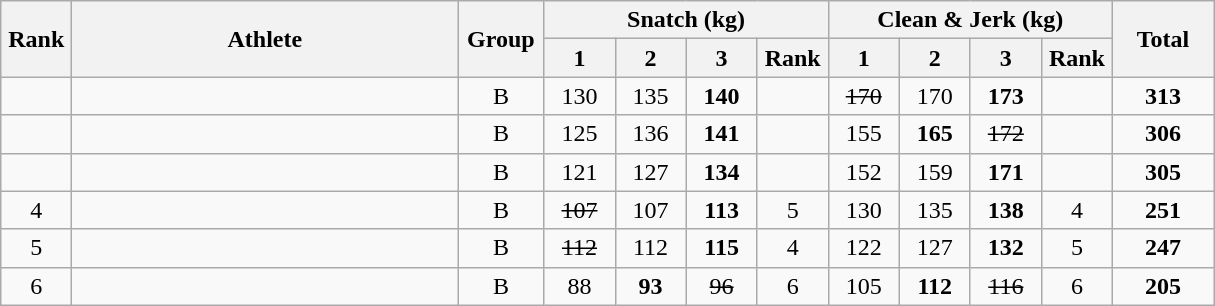<table class = "wikitable" style="text-align:center;">
<tr>
<th rowspan=2 width=40>Rank</th>
<th rowspan=2 width=250>Athlete</th>
<th rowspan=2 width=50>Group</th>
<th colspan=4>Snatch (kg)</th>
<th colspan=4>Clean & Jerk (kg)</th>
<th rowspan=2 width=60>Total</th>
</tr>
<tr>
<th width=40>1</th>
<th width=40>2</th>
<th width=40>3</th>
<th width=40>Rank</th>
<th width=40>1</th>
<th width=40>2</th>
<th width=40>3</th>
<th width=40>Rank</th>
</tr>
<tr>
<td></td>
<td align=left></td>
<td>B</td>
<td>130</td>
<td>135</td>
<td><strong>140</strong></td>
<td></td>
<td><s>170</s></td>
<td>170</td>
<td><strong>173</strong></td>
<td></td>
<td><strong>313</strong></td>
</tr>
<tr>
<td></td>
<td align=left></td>
<td>B</td>
<td>125</td>
<td>136</td>
<td><strong>141</strong></td>
<td></td>
<td>155</td>
<td><strong>165</strong></td>
<td><s>172</s></td>
<td></td>
<td><strong>306</strong></td>
</tr>
<tr>
<td></td>
<td align=left></td>
<td>B</td>
<td>121</td>
<td>127</td>
<td><strong>134</strong></td>
<td></td>
<td>152</td>
<td>159</td>
<td><strong>171</strong></td>
<td></td>
<td><strong>305</strong></td>
</tr>
<tr>
<td>4</td>
<td align=left></td>
<td>B</td>
<td><s>107</s></td>
<td>107</td>
<td><strong>113</strong></td>
<td>5</td>
<td>130</td>
<td>135</td>
<td><strong>138</strong></td>
<td>4</td>
<td><strong>251</strong></td>
</tr>
<tr>
<td>5</td>
<td align=left></td>
<td>B</td>
<td><s>112</s></td>
<td>112</td>
<td><strong>115</strong></td>
<td>4</td>
<td>122</td>
<td>127</td>
<td><strong>132</strong></td>
<td>5</td>
<td><strong>247</strong></td>
</tr>
<tr>
<td>6</td>
<td align=left></td>
<td>B</td>
<td>88</td>
<td><strong>93</strong></td>
<td><s>96</s></td>
<td>6</td>
<td>105</td>
<td><strong>112</strong></td>
<td><s>116</s></td>
<td>6</td>
<td><strong>205</strong></td>
</tr>
</table>
